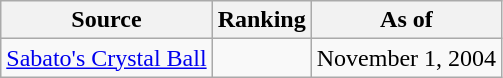<table class="wikitable" style="text-align:center">
<tr>
<th>Source</th>
<th>Ranking</th>
<th>As of</th>
</tr>
<tr>
<td align=left><a href='#'>Sabato's Crystal Ball</a></td>
<td></td>
<td>November 1, 2004</td>
</tr>
</table>
